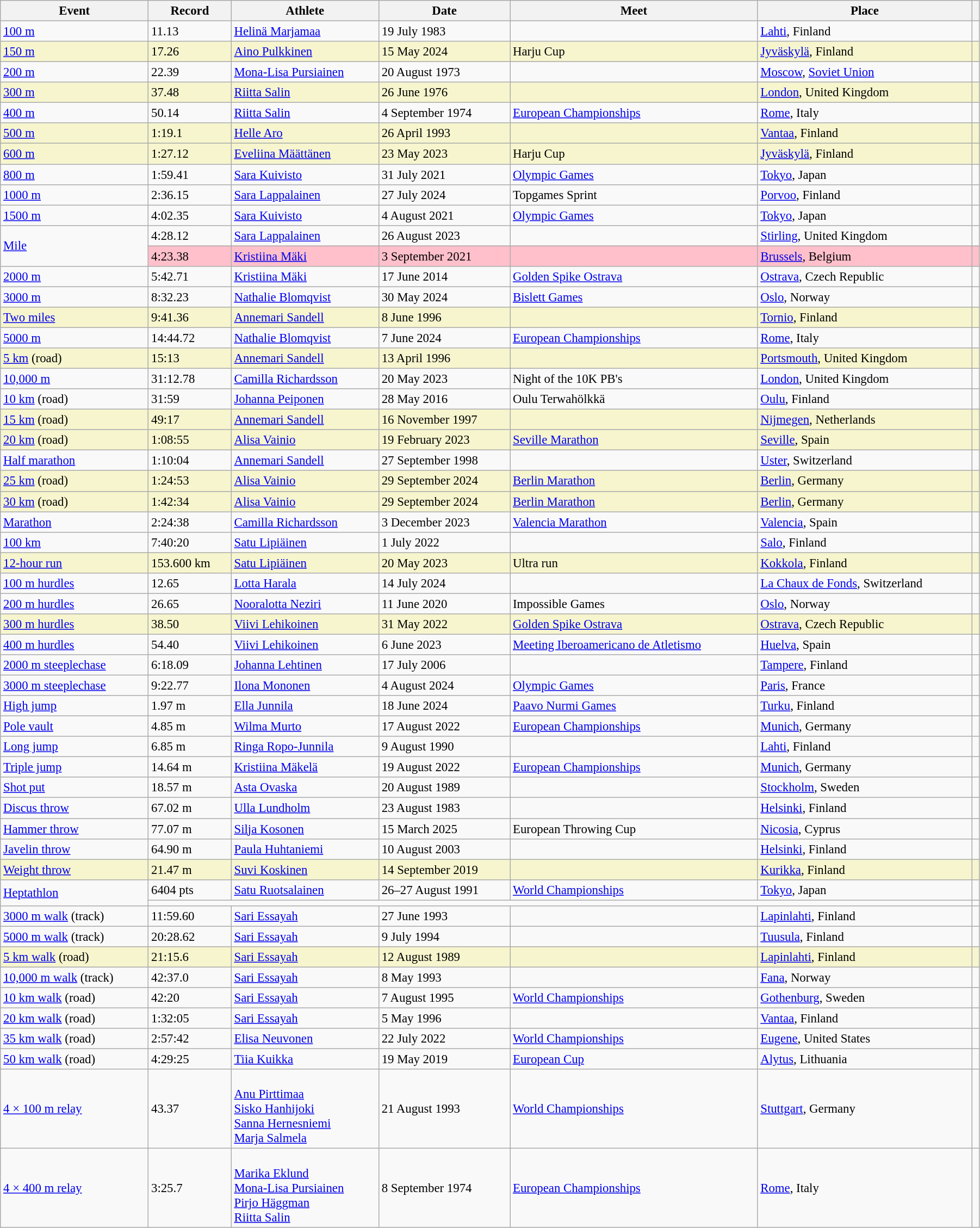<table class="wikitable" style="font-size:95%; width: 95%;">
<tr>
<th>Event</th>
<th>Record</th>
<th>Athlete</th>
<th>Date</th>
<th>Meet</th>
<th>Place</th>
<th></th>
</tr>
<tr>
<td><a href='#'>100 m</a></td>
<td>11.13 </td>
<td><a href='#'>Helinä Marjamaa</a></td>
<td>19 July 1983</td>
<td></td>
<td><a href='#'>Lahti</a>, Finland</td>
<td></td>
</tr>
<tr style="background:#f6F5CE;">
<td><a href='#'>150 m</a></td>
<td>17.26 </td>
<td><a href='#'>Aino Pulkkinen</a></td>
<td>15 May 2024</td>
<td>Harju Cup</td>
<td><a href='#'>Jyväskylä</a>, Finland</td>
<td></td>
</tr>
<tr>
<td><a href='#'>200 m</a></td>
<td>22.39 </td>
<td><a href='#'>Mona-Lisa Pursiainen</a></td>
<td>20 August 1973</td>
<td></td>
<td><a href='#'>Moscow</a>, <a href='#'>Soviet Union</a></td>
<td></td>
</tr>
<tr style="background:#f6F5CE;">
<td><a href='#'>300 m</a></td>
<td>37.48</td>
<td><a href='#'>Riitta Salin</a></td>
<td>26 June 1976</td>
<td></td>
<td><a href='#'>London</a>, United Kingdom</td>
<td></td>
</tr>
<tr>
<td><a href='#'>400 m</a></td>
<td>50.14</td>
<td><a href='#'>Riitta Salin</a></td>
<td>4 September 1974</td>
<td><a href='#'>European Championships</a></td>
<td><a href='#'>Rome</a>, Italy</td>
<td></td>
</tr>
<tr style="background:#f6F5CE;">
<td><a href='#'>500 m</a></td>
<td>1:19.1 </td>
<td><a href='#'>Helle Aro</a></td>
<td>26 April 1993</td>
<td></td>
<td><a href='#'>Vantaa</a>, Finland</td>
<td></td>
</tr>
<tr style="background:#f6F5CE;">
<td><a href='#'>600 m</a></td>
<td>1:27.12</td>
<td><a href='#'>Eveliina Määttänen</a></td>
<td>23 May 2023</td>
<td>Harju Cup</td>
<td><a href='#'>Jyväskylä</a>, Finland</td>
<td></td>
</tr>
<tr>
<td><a href='#'>800 m</a></td>
<td>1:59.41</td>
<td><a href='#'>Sara Kuivisto</a></td>
<td>31 July 2021</td>
<td><a href='#'>Olympic Games</a></td>
<td><a href='#'>Tokyo</a>, Japan</td>
<td></td>
</tr>
<tr>
<td><a href='#'>1000 m</a></td>
<td>2:36.15</td>
<td><a href='#'>Sara Lappalainen</a></td>
<td>27 July 2024</td>
<td>Topgames Sprint</td>
<td><a href='#'>Porvoo</a>, Finland</td>
<td></td>
</tr>
<tr>
<td><a href='#'>1500 m</a></td>
<td>4:02.35</td>
<td><a href='#'>Sara Kuivisto</a></td>
<td>4 August 2021</td>
<td><a href='#'>Olympic Games</a></td>
<td><a href='#'>Tokyo</a>, Japan</td>
<td></td>
</tr>
<tr>
<td rowspan=2><a href='#'>Mile</a></td>
<td>4:28.12</td>
<td><a href='#'>Sara Lappalainen</a></td>
<td>26 August 2023</td>
<td></td>
<td><a href='#'>Stirling</a>, United Kingdom</td>
<td></td>
</tr>
<tr style="background:pink">
<td>4:23.38</td>
<td><a href='#'>Kristiina Mäki</a></td>
<td>3 September 2021</td>
<td></td>
<td><a href='#'>Brussels</a>, Belgium</td>
<td></td>
</tr>
<tr>
<td><a href='#'>2000 m</a></td>
<td>5:42.71</td>
<td><a href='#'>Kristiina Mäki</a></td>
<td>17 June 2014</td>
<td><a href='#'>Golden Spike Ostrava</a></td>
<td><a href='#'>Ostrava</a>, Czech Republic</td>
<td></td>
</tr>
<tr>
<td><a href='#'>3000 m</a></td>
<td>8:32.23</td>
<td><a href='#'>Nathalie Blomqvist</a></td>
<td>30 May 2024</td>
<td><a href='#'>Bislett Games</a></td>
<td><a href='#'>Oslo</a>, Norway</td>
<td></td>
</tr>
<tr style="background:#f6F5CE;">
<td><a href='#'>Two miles</a></td>
<td>9:41.36</td>
<td><a href='#'>Annemari Sandell</a></td>
<td>8 June 1996</td>
<td></td>
<td><a href='#'>Tornio</a>, Finland</td>
<td></td>
</tr>
<tr>
<td><a href='#'>5000 m</a></td>
<td>14:44.72</td>
<td><a href='#'>Nathalie Blomqvist</a></td>
<td>7 June 2024</td>
<td><a href='#'>European Championships</a></td>
<td><a href='#'>Rome</a>, Italy</td>
<td></td>
</tr>
<tr style="background:#f6F5CE;">
<td><a href='#'>5 km</a> (road)</td>
<td>15:13</td>
<td><a href='#'>Annemari Sandell</a></td>
<td>13 April 1996</td>
<td></td>
<td><a href='#'>Portsmouth</a>, United Kingdom</td>
<td></td>
</tr>
<tr>
<td><a href='#'>10,000 m</a></td>
<td>31:12.78</td>
<td><a href='#'>Camilla Richardsson</a></td>
<td>20 May 2023</td>
<td>Night of the 10K PB's</td>
<td><a href='#'>London</a>, United Kingdom</td>
<td></td>
</tr>
<tr>
<td><a href='#'>10 km</a> (road)</td>
<td>31:59</td>
<td><a href='#'>Johanna Peiponen</a></td>
<td>28 May 2016</td>
<td>Oulu Terwahölkkä</td>
<td><a href='#'>Oulu</a>, Finland</td>
<td></td>
</tr>
<tr style="background:#f6F5CE;">
<td><a href='#'>15 km</a> (road)</td>
<td>49:17</td>
<td><a href='#'>Annemari Sandell</a></td>
<td>16 November 1997</td>
<td></td>
<td><a href='#'>Nijmegen</a>, Netherlands</td>
<td></td>
</tr>
<tr style="background:#f6F5CE;">
<td><a href='#'>20 km</a> (road)</td>
<td>1:08:55</td>
<td><a href='#'>Alisa Vainio</a></td>
<td>19 February 2023</td>
<td><a href='#'>Seville Marathon</a></td>
<td><a href='#'>Seville</a>, Spain</td>
<td></td>
</tr>
<tr>
<td><a href='#'>Half marathon</a></td>
<td>1:10:04</td>
<td><a href='#'>Annemari Sandell</a></td>
<td>27 September 1998</td>
<td></td>
<td><a href='#'>Uster</a>, Switzerland</td>
<td></td>
</tr>
<tr style="background:#f6F5CE;">
<td><a href='#'>25 km</a> (road)</td>
<td>1:24:53</td>
<td><a href='#'>Alisa Vainio</a></td>
<td>29 September 2024</td>
<td><a href='#'>Berlin Marathon</a></td>
<td><a href='#'>Berlin</a>, Germany</td>
<td></td>
</tr>
<tr style="background:#f6F5CE;">
<td><a href='#'>30 km</a> (road)</td>
<td>1:42:34</td>
<td><a href='#'>Alisa Vainio</a></td>
<td>29 September 2024</td>
<td><a href='#'>Berlin Marathon</a></td>
<td><a href='#'>Berlin</a>, Germany</td>
<td></td>
</tr>
<tr>
<td><a href='#'>Marathon</a></td>
<td>2:24:38</td>
<td><a href='#'>Camilla Richardsson</a></td>
<td>3 December 2023</td>
<td><a href='#'>Valencia Marathon</a></td>
<td><a href='#'>Valencia</a>, Spain</td>
<td></td>
</tr>
<tr>
<td><a href='#'>100 km</a></td>
<td>7:40:20</td>
<td><a href='#'>Satu Lipiäinen</a></td>
<td>1 July 2022</td>
<td></td>
<td><a href='#'>Salo</a>, Finland</td>
<td></td>
</tr>
<tr style="background:#f6F5CE;">
<td><a href='#'>12-hour run</a></td>
<td>153.600 km</td>
<td><a href='#'>Satu Lipiäinen</a></td>
<td>20 May 2023</td>
<td>Ultra run</td>
<td><a href='#'>Kokkola</a>, Finland</td>
<td></td>
</tr>
<tr>
<td><a href='#'>100 m hurdles</a></td>
<td>12.65 </td>
<td><a href='#'>Lotta Harala</a></td>
<td>14 July 2024</td>
<td></td>
<td><a href='#'>La Chaux de Fonds</a>, Switzerland</td>
<td></td>
</tr>
<tr>
<td><a href='#'>200 m hurdles</a></td>
<td>26.65 </td>
<td><a href='#'>Nooralotta Neziri</a></td>
<td>11 June 2020</td>
<td>Impossible Games</td>
<td><a href='#'>Oslo</a>, Norway</td>
<td></td>
</tr>
<tr style="background:#f6F5CE;">
<td><a href='#'>300 m hurdles</a></td>
<td>38.50</td>
<td><a href='#'>Viivi Lehikoinen</a></td>
<td>31 May 2022</td>
<td><a href='#'>Golden Spike Ostrava</a></td>
<td><a href='#'>Ostrava</a>, Czech Republic</td>
<td></td>
</tr>
<tr>
<td><a href='#'>400 m hurdles</a></td>
<td>54.40</td>
<td><a href='#'>Viivi Lehikoinen</a></td>
<td>6 June 2023</td>
<td><a href='#'>Meeting Iberoamericano de Atletismo</a></td>
<td><a href='#'>Huelva</a>, Spain</td>
<td></td>
</tr>
<tr>
<td><a href='#'>2000 m steeplechase</a></td>
<td>6:18.09</td>
<td><a href='#'>Johanna Lehtinen</a></td>
<td>17 July 2006</td>
<td></td>
<td><a href='#'>Tampere</a>, Finland</td>
<td></td>
</tr>
<tr>
<td><a href='#'>3000 m steeplechase</a></td>
<td>9:22.77</td>
<td><a href='#'>Ilona Mononen</a></td>
<td>4 August 2024</td>
<td><a href='#'>Olympic Games</a></td>
<td><a href='#'>Paris</a>, France</td>
<td></td>
</tr>
<tr>
<td><a href='#'>High jump</a></td>
<td>1.97 m</td>
<td><a href='#'>Ella Junnila</a></td>
<td>18 June 2024</td>
<td><a href='#'>Paavo Nurmi Games</a></td>
<td><a href='#'>Turku</a>, Finland</td>
<td></td>
</tr>
<tr>
<td><a href='#'>Pole vault</a></td>
<td>4.85 m</td>
<td><a href='#'>Wilma Murto</a></td>
<td>17 August 2022</td>
<td><a href='#'>European Championships</a></td>
<td><a href='#'>Munich</a>, Germany</td>
<td></td>
</tr>
<tr>
<td><a href='#'>Long jump</a></td>
<td>6.85 m </td>
<td><a href='#'>Ringa Ropo-Junnila</a></td>
<td>9 August 1990</td>
<td></td>
<td><a href='#'>Lahti</a>, Finland</td>
<td></td>
</tr>
<tr>
<td><a href='#'>Triple jump</a></td>
<td>14.64 m </td>
<td><a href='#'>Kristiina Mäkelä</a></td>
<td>19 August 2022</td>
<td><a href='#'>European Championships</a></td>
<td><a href='#'>Munich</a>, Germany</td>
<td></td>
</tr>
<tr>
<td><a href='#'>Shot put</a></td>
<td>18.57 m</td>
<td><a href='#'>Asta Ovaska</a></td>
<td>20 August 1989</td>
<td></td>
<td><a href='#'>Stockholm</a>, Sweden</td>
<td></td>
</tr>
<tr>
<td><a href='#'>Discus throw</a></td>
<td>67.02 m</td>
<td><a href='#'>Ulla Lundholm</a></td>
<td>23 August 1983</td>
<td></td>
<td><a href='#'>Helsinki</a>, Finland</td>
<td></td>
</tr>
<tr>
<td><a href='#'>Hammer throw</a></td>
<td>77.07 m</td>
<td><a href='#'>Silja Kosonen</a></td>
<td>15 March 2025</td>
<td>European Throwing Cup</td>
<td><a href='#'>Nicosia</a>, Cyprus</td>
<td></td>
</tr>
<tr>
<td><a href='#'>Javelin throw</a></td>
<td>64.90 m</td>
<td><a href='#'>Paula Huhtaniemi</a></td>
<td>10 August 2003</td>
<td></td>
<td><a href='#'>Helsinki</a>, Finland</td>
<td></td>
</tr>
<tr style="background:#f6F5CE;">
<td><a href='#'>Weight throw</a></td>
<td>21.47 m</td>
<td><a href='#'>Suvi Koskinen</a></td>
<td>14 September 2019</td>
<td></td>
<td><a href='#'>Kurikka</a>, Finland</td>
<td></td>
</tr>
<tr>
<td rowspan=2><a href='#'>Heptathlon</a></td>
<td>6404 pts</td>
<td><a href='#'>Satu Ruotsalainen</a></td>
<td>26–27 August 1991</td>
<td><a href='#'>World Championships</a></td>
<td><a href='#'>Tokyo</a>, Japan</td>
<td></td>
</tr>
<tr>
<td colspan=5></td>
<td></td>
</tr>
<tr>
<td><a href='#'>3000 m walk</a> (track)</td>
<td>11:59.60</td>
<td><a href='#'>Sari Essayah</a></td>
<td>27 June 1993</td>
<td></td>
<td><a href='#'>Lapinlahti</a>, Finland</td>
<td></td>
</tr>
<tr>
<td><a href='#'>5000 m walk</a> (track)</td>
<td>20:28.62</td>
<td><a href='#'>Sari Essayah</a></td>
<td>9 July 1994</td>
<td></td>
<td><a href='#'>Tuusula</a>, Finland</td>
<td></td>
</tr>
<tr style="background:#f6F5CE;">
<td><a href='#'>5 km walk</a> (road)</td>
<td>21:15.6</td>
<td><a href='#'>Sari Essayah</a></td>
<td>12 August 1989</td>
<td></td>
<td><a href='#'>Lapinlahti</a>, Finland</td>
<td></td>
</tr>
<tr>
<td><a href='#'>10,000 m walk</a> (track)</td>
<td>42:37.0 </td>
<td><a href='#'>Sari Essayah</a></td>
<td>8 May 1993</td>
<td></td>
<td><a href='#'>Fana</a>, Norway</td>
<td></td>
</tr>
<tr>
<td><a href='#'>10 km walk</a> (road)</td>
<td>42:20</td>
<td><a href='#'>Sari Essayah</a></td>
<td>7 August 1995</td>
<td><a href='#'>World Championships</a></td>
<td><a href='#'>Gothenburg</a>, Sweden</td>
<td></td>
</tr>
<tr>
<td><a href='#'>20 km walk</a> (road)</td>
<td>1:32:05</td>
<td><a href='#'>Sari Essayah</a></td>
<td>5 May 1996</td>
<td></td>
<td><a href='#'>Vantaa</a>, Finland</td>
<td></td>
</tr>
<tr>
<td><a href='#'>35 km walk</a> (road)</td>
<td>2:57:42</td>
<td><a href='#'>Elisa Neuvonen</a></td>
<td>22 July 2022</td>
<td><a href='#'>World Championships</a></td>
<td><a href='#'>Eugene</a>, United States</td>
<td></td>
</tr>
<tr>
<td><a href='#'>50 km walk</a> (road)</td>
<td>4:29:25</td>
<td><a href='#'>Tiia Kuikka</a></td>
<td>19 May 2019</td>
<td><a href='#'>European Cup</a></td>
<td><a href='#'>Alytus</a>, Lithuania</td>
<td></td>
</tr>
<tr>
<td><a href='#'>4 × 100 m relay</a></td>
<td>43.37</td>
<td><br><a href='#'>Anu Pirttimaa</a><br><a href='#'>Sisko Hanhijoki</a><br><a href='#'>Sanna Hernesniemi</a><br><a href='#'>Marja Salmela</a></td>
<td>21 August 1993</td>
<td><a href='#'>World Championships</a></td>
<td><a href='#'>Stuttgart</a>, Germany</td>
<td></td>
</tr>
<tr>
<td><a href='#'>4 × 400 m relay</a></td>
<td>3:25.7</td>
<td><br><a href='#'>Marika Eklund</a><br><a href='#'>Mona-Lisa Pursiainen</a><br><a href='#'>Pirjo Häggman</a><br><a href='#'>Riitta Salin</a></td>
<td>8 September 1974</td>
<td><a href='#'>European Championships</a></td>
<td><a href='#'>Rome</a>, Italy</td>
<td></td>
</tr>
</table>
